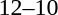<table style="text-align:center">
<tr>
<th width=200></th>
<th width=100></th>
<th width=200></th>
</tr>
<tr>
<td align=right><strong></strong></td>
<td>12–10</td>
<td align=left></td>
</tr>
</table>
